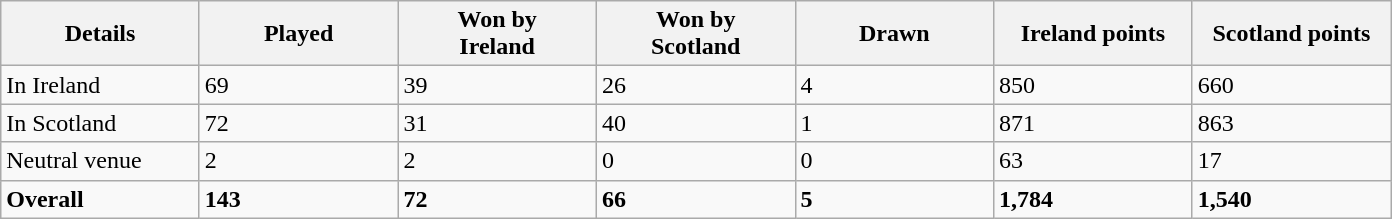<table class="wikitable sortable">
<tr>
<th width="125">Details</th>
<th width="125">Played</th>
<th width="125">Won by<br>Ireland</th>
<th width="125">Won by<br>Scotland</th>
<th width="125">Drawn</th>
<th width="125">Ireland points</th>
<th width="125">Scotland points</th>
</tr>
<tr>
<td>In Ireland</td>
<td>69</td>
<td>39</td>
<td>26</td>
<td>4</td>
<td>850</td>
<td>660</td>
</tr>
<tr>
<td>In Scotland</td>
<td>72</td>
<td>31</td>
<td>40</td>
<td>1</td>
<td>871</td>
<td>863</td>
</tr>
<tr>
<td>Neutral venue</td>
<td>2</td>
<td>2</td>
<td>0</td>
<td>0</td>
<td>63</td>
<td>17</td>
</tr>
<tr class="sortbottom">
<td><strong>Overall</strong></td>
<td><strong>143</strong></td>
<td><strong>72</strong></td>
<td><strong>66</strong></td>
<td><strong>5</strong></td>
<td><strong>1,784</strong></td>
<td><strong>1,540</strong></td>
</tr>
</table>
